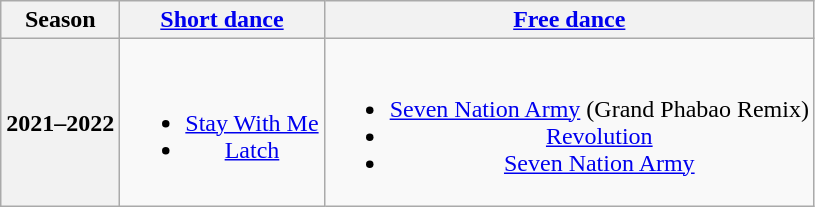<table class=wikitable style=text-align:center>
<tr>
<th>Season</th>
<th><a href='#'>Short dance</a></th>
<th><a href='#'>Free dance</a></th>
</tr>
<tr>
<th>2021–2022 <br> </th>
<td><br><ul><li> <a href='#'>Stay With Me</a> <br></li><li> <a href='#'>Latch</a> <br></li></ul></td>
<td><br><ul><li><a href='#'>Seven Nation Army</a> (Grand Phabao Remix) <br></li><li><a href='#'>Revolution</a> <br></li><li><a href='#'>Seven Nation Army</a> <br> </li></ul></td>
</tr>
</table>
